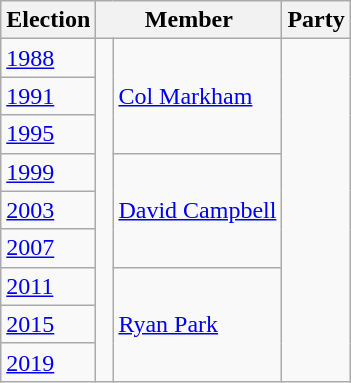<table class="wikitable" style='border-style: none none none none;'>
<tr>
<th>Election</th>
<th colspan="2">Member</th>
<th>Party</th>
</tr>
<tr style="background: #f9f9f9">
<td><a href='#'>1988</a></td>
<td rowspan="9" > </td>
<td rowspan="3"><a href='#'>Col Markham</a></td>
<td rowspan="9"></td>
</tr>
<tr style="background: #f9f9f9">
<td><a href='#'>1991</a></td>
</tr>
<tr style="background: #f9f9f9">
<td><a href='#'>1995</a></td>
</tr>
<tr style="background: #f9f9f9">
<td><a href='#'>1999</a></td>
<td rowspan="3"><a href='#'>David Campbell</a></td>
</tr>
<tr style="background: #f9f9f9">
<td><a href='#'>2003</a></td>
</tr>
<tr style="background: #f9f9f9">
<td><a href='#'>2007</a></td>
</tr>
<tr style="background: #f9f9f9">
<td><a href='#'>2011</a></td>
<td rowspan="3"><a href='#'>Ryan Park</a></td>
</tr>
<tr style="background: #f9f9f9">
<td><a href='#'>2015</a></td>
</tr>
<tr style="background: #f9f9f9">
<td><a href='#'>2019</a></td>
</tr>
</table>
